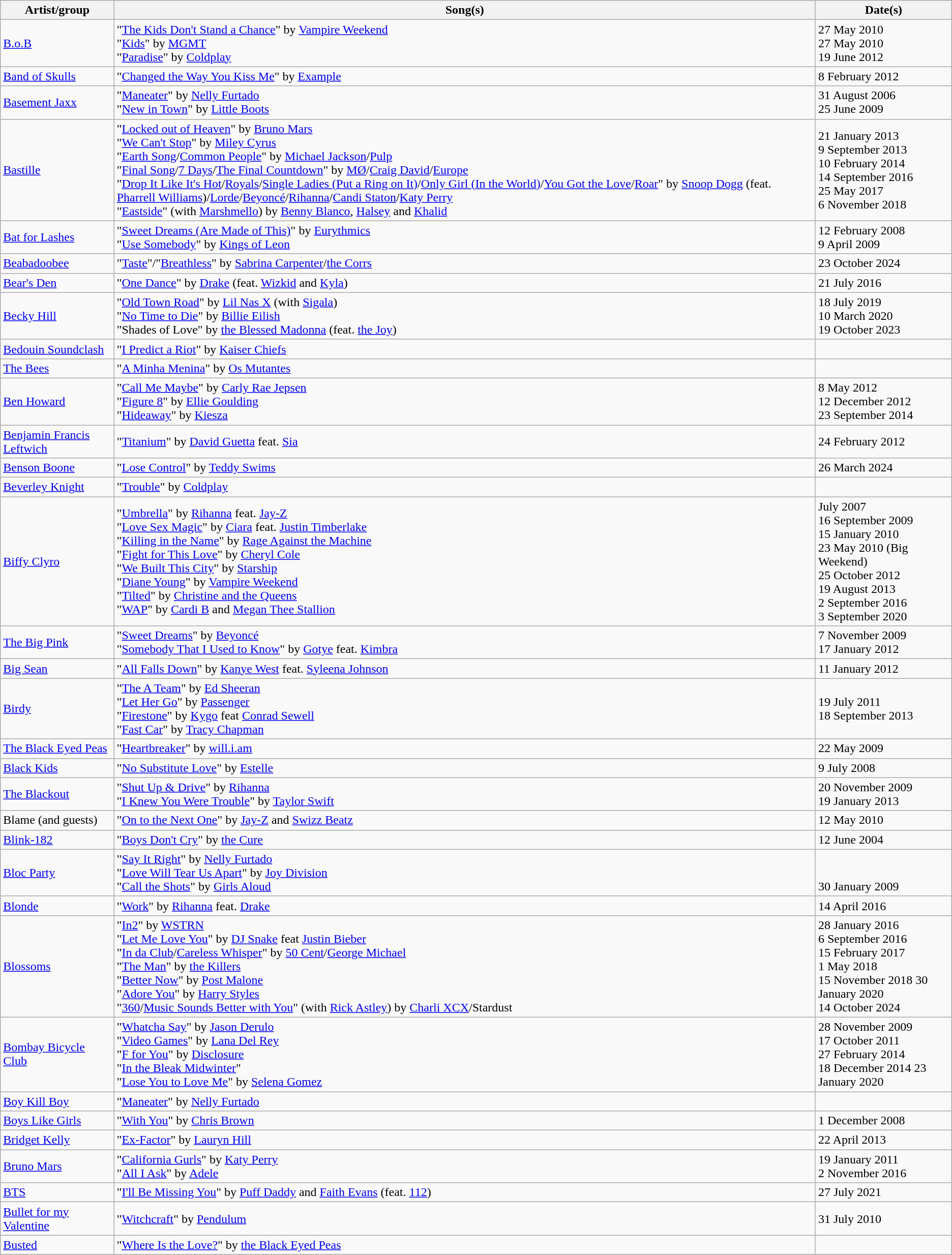<table class="wikitable">
<tr>
<th>Artist/group</th>
<th>Song(s)</th>
<th>Date(s)</th>
</tr>
<tr>
<td><a href='#'>B.o.B</a></td>
<td>"<a href='#'>The Kids Don't Stand a Chance</a>" by <a href='#'>Vampire Weekend</a><br>"<a href='#'>Kids</a>" by <a href='#'>MGMT</a><br>"<a href='#'>Paradise</a>" by <a href='#'>Coldplay</a></td>
<td>27 May 2010<br>27 May 2010<br>19 June 2012</td>
</tr>
<tr>
<td><a href='#'>Band of Skulls</a></td>
<td>"<a href='#'>Changed the Way You Kiss Me</a>" by <a href='#'>Example</a></td>
<td>8 February 2012</td>
</tr>
<tr>
<td><a href='#'>Basement Jaxx</a></td>
<td>"<a href='#'>Maneater</a>" by <a href='#'>Nelly Furtado</a><br>"<a href='#'>New in Town</a>" by <a href='#'>Little Boots</a></td>
<td>31 August 2006 <br> 25 June 2009</td>
</tr>
<tr>
<td><a href='#'>Bastille</a></td>
<td>"<a href='#'>Locked out of Heaven</a>" by <a href='#'>Bruno Mars</a><br>"<a href='#'>We Can't Stop</a>" by <a href='#'>Miley Cyrus</a><br>"<a href='#'>Earth Song</a>/<a href='#'>Common People</a>" by <a href='#'>Michael Jackson</a>/<a href='#'>Pulp</a><br>"<a href='#'>Final Song</a>/<a href='#'>7 Days</a>/<a href='#'>The Final Countdown</a>" by <a href='#'>MØ</a>/<a href='#'>Craig David</a>/<a href='#'>Europe</a><br>"<a href='#'>Drop It Like It's Hot</a>/<a href='#'>Royals</a>/<a href='#'>Single Ladies (Put a Ring on It)</a>/<a href='#'>Only Girl (In the World)</a>/<a href='#'>You Got the Love</a>/<a href='#'>Roar</a>" by <a href='#'>Snoop Dogg</a> (feat. <a href='#'>Pharrell Williams</a>)/<a href='#'>Lorde</a>/<a href='#'>Beyoncé</a>/<a href='#'>Rihanna</a>/<a href='#'>Candi Staton</a>/<a href='#'>Katy Perry</a><br>"<a href='#'>Eastside</a>" (with <a href='#'>Marshmello</a>) by <a href='#'>Benny Blanco</a>, <a href='#'>Halsey</a> and <a href='#'>Khalid</a></td>
<td>21 January 2013<br>9 September 2013<br>10 February 2014<br>14 September 2016<br>25 May 2017<br>6 November 2018</td>
</tr>
<tr>
<td><a href='#'>Bat for Lashes</a></td>
<td>"<a href='#'>Sweet Dreams (Are Made of This)</a>" by <a href='#'>Eurythmics</a><br>"<a href='#'>Use Somebody</a>" by <a href='#'>Kings of Leon</a></td>
<td>12 February 2008<br>9 April 2009</td>
</tr>
<tr>
<td><a href='#'>Beabadoobee</a></td>
<td>"<a href='#'>Taste</a>"/"<a href='#'>Breathless</a>" by <a href='#'>Sabrina Carpenter</a>/<a href='#'>the Corrs</a></td>
<td>23 October 2024</td>
</tr>
<tr>
<td><a href='#'>Bear's Den</a></td>
<td>"<a href='#'>One Dance</a>" by <a href='#'>Drake</a> (feat. <a href='#'>Wizkid</a> and <a href='#'>Kyla</a>)</td>
<td>21 July 2016</td>
</tr>
<tr>
<td><a href='#'>Becky Hill</a></td>
<td>"<a href='#'>Old Town Road</a>" by <a href='#'>Lil Nas X</a> (with <a href='#'>Sigala</a>)<br>"<a href='#'>No Time to Die</a>" by <a href='#'>Billie Eilish</a><br>"Shades of Love" by <a href='#'>the Blessed Madonna</a> (feat. <a href='#'>the Joy</a>)</td>
<td>18 July 2019<br>10 March 2020<br>19 October 2023</td>
</tr>
<tr>
<td><a href='#'>Bedouin Soundclash</a></td>
<td>"<a href='#'>I Predict a Riot</a>" by <a href='#'>Kaiser Chiefs</a></td>
<td></td>
</tr>
<tr>
<td><a href='#'>The Bees</a></td>
<td>"<a href='#'>A Minha Menina</a>" by <a href='#'>Os Mutantes</a></td>
<td></td>
</tr>
<tr>
<td><a href='#'>Ben Howard</a></td>
<td>"<a href='#'>Call Me Maybe</a>" by <a href='#'>Carly Rae Jepsen</a><br>"<a href='#'>Figure 8</a>" by <a href='#'>Ellie Goulding</a><br>"<a href='#'>Hideaway</a>" by <a href='#'>Kiesza</a></td>
<td>8 May 2012<br>12 December 2012<br>23 September 2014</td>
</tr>
<tr>
<td><a href='#'>Benjamin Francis Leftwich</a></td>
<td>"<a href='#'>Titanium</a>" by <a href='#'>David Guetta</a> feat. <a href='#'>Sia</a></td>
<td>24 February 2012</td>
</tr>
<tr>
<td><a href='#'>Benson Boone</a></td>
<td>"<a href='#'>Lose Control</a>" by <a href='#'>Teddy Swims</a></td>
<td>26 March 2024</td>
</tr>
<tr>
<td><a href='#'>Beverley Knight</a></td>
<td>"<a href='#'>Trouble</a>" by <a href='#'>Coldplay</a></td>
<td></td>
</tr>
<tr>
<td><a href='#'>Biffy Clyro</a></td>
<td>"<a href='#'>Umbrella</a>" by <a href='#'>Rihanna</a> feat. <a href='#'>Jay-Z</a><br>"<a href='#'>Love Sex Magic</a>" by <a href='#'>Ciara</a> feat. <a href='#'>Justin Timberlake</a><br>"<a href='#'>Killing in the Name</a>" by <a href='#'>Rage Against the Machine</a><br>"<a href='#'>Fight for This Love</a>" by <a href='#'>Cheryl Cole</a><br>"<a href='#'>We Built This City</a>" by <a href='#'>Starship</a><br>"<a href='#'>Diane Young</a>" by <a href='#'>Vampire Weekend</a><br> "<a href='#'>Tilted</a>" by <a href='#'>Christine and the Queens</a><br>"<a href='#'>WAP</a>" by <a href='#'>Cardi B</a> and <a href='#'>Megan Thee Stallion</a></td>
<td>July 2007<br>16 September 2009<br>15 January 2010<br> 23 May 2010 (Big Weekend)<br>25 October 2012<br>19 August 2013 <br> 2 September 2016<br> 3 September 2020</td>
</tr>
<tr>
<td><a href='#'>The Big Pink</a></td>
<td>"<a href='#'>Sweet Dreams</a>" by <a href='#'>Beyoncé</a><br>"<a href='#'>Somebody That I Used to Know</a>" by <a href='#'>Gotye</a> feat. <a href='#'>Kimbra</a></td>
<td>7 November 2009<br>17 January 2012</td>
</tr>
<tr>
<td><a href='#'>Big Sean</a></td>
<td>"<a href='#'>All Falls Down</a>" by <a href='#'>Kanye West</a> feat. <a href='#'>Syleena Johnson</a></td>
<td>11 January 2012</td>
</tr>
<tr>
<td><a href='#'>Birdy</a></td>
<td>"<a href='#'>The A Team</a>" by <a href='#'>Ed Sheeran</a><br>"<a href='#'>Let Her Go</a>" by <a href='#'>Passenger</a><br>"<a href='#'>Firestone</a>" by <a href='#'>Kygo</a> feat <a href='#'>Conrad Sewell</a><br>"<a href='#'>Fast Car</a>" by <a href='#'>Tracy Chapman</a></td>
<td>19 July 2011<br>18 September 2013</td>
</tr>
<tr>
<td><a href='#'>The Black Eyed Peas</a></td>
<td>"<a href='#'>Heartbreaker</a>" by <a href='#'>will.i.am</a></td>
<td>22 May 2009</td>
</tr>
<tr>
<td><a href='#'>Black Kids</a></td>
<td>"<a href='#'>No Substitute Love</a>" by <a href='#'>Estelle</a></td>
<td>9 July 2008</td>
</tr>
<tr>
<td><a href='#'>The Blackout</a></td>
<td>"<a href='#'>Shut Up & Drive</a>" by <a href='#'>Rihanna</a><br>"<a href='#'>I Knew You Were Trouble</a>" by <a href='#'>Taylor Swift</a></td>
<td>20 November 2009<br>19 January 2013</td>
</tr>
<tr>
<td>Blame (and guests)</td>
<td>"<a href='#'>On to the Next One</a>" by <a href='#'>Jay-Z</a> and <a href='#'>Swizz Beatz</a></td>
<td>12 May 2010</td>
</tr>
<tr>
<td><a href='#'>Blink-182</a></td>
<td>"<a href='#'>Boys Don't Cry</a>" by <a href='#'>the Cure</a></td>
<td>12 June 2004</td>
</tr>
<tr>
<td><a href='#'>Bloc Party</a></td>
<td>"<a href='#'>Say It Right</a>" by <a href='#'>Nelly Furtado</a><br> "<a href='#'>Love Will Tear Us Apart</a>" by <a href='#'>Joy Division</a><br>"<a href='#'>Call the Shots</a>" by <a href='#'>Girls Aloud</a></td>
<td><br><br>30 January 2009</td>
</tr>
<tr>
<td><a href='#'>Blonde</a></td>
<td>"<a href='#'>Work</a>" by <a href='#'>Rihanna</a> feat. <a href='#'>Drake</a></td>
<td>14 April 2016</td>
</tr>
<tr>
<td><a href='#'>Blossoms</a></td>
<td>"<a href='#'>In2</a>" by <a href='#'>WSTRN</a><br>"<a href='#'>Let Me Love You</a>" by <a href='#'>DJ Snake</a> feat <a href='#'>Justin Bieber</a><br> "<a href='#'>In da Club</a>/<a href='#'>Careless Whisper</a>" by <a href='#'>50 Cent</a>/<a href='#'>George Michael</a><br>"<a href='#'>The Man</a>" by <a href='#'>the Killers</a><br>"<a href='#'>Better Now</a>" by <a href='#'>Post Malone</a><br>"<a href='#'>Adore You</a>" by <a href='#'>Harry Styles</a><br>"<a href='#'>360</a>/<a href='#'>Music Sounds Better with You</a>" (with <a href='#'>Rick Astley</a>) by <a href='#'>Charli XCX</a>/Stardust</td>
<td>28 January 2016 <br> 6 September 2016<br>15 February 2017<br> 1 May 2018<br>15 November 2018 30 January 2020<br>14 October 2024</td>
</tr>
<tr>
<td><a href='#'>Bombay Bicycle Club</a></td>
<td>"<a href='#'>Whatcha Say</a>" by <a href='#'>Jason Derulo</a><br>"<a href='#'>Video Games</a>" by <a href='#'>Lana Del Rey</a><br>"<a href='#'>F for You</a>" by <a href='#'>Disclosure</a><br>"<a href='#'>In the Bleak Midwinter</a>"<br>"<a href='#'>Lose You to Love Me</a>" by <a href='#'>Selena Gomez</a></td>
<td>28 November 2009 <br>17 October 2011<br>27 February 2014<br>18 December 2014 23 January 2020</td>
</tr>
<tr>
<td><a href='#'>Boy Kill Boy</a></td>
<td>"<a href='#'>Maneater</a>" by <a href='#'>Nelly Furtado</a></td>
<td></td>
</tr>
<tr>
<td><a href='#'>Boys Like Girls</a></td>
<td>"<a href='#'>With You</a>" by <a href='#'>Chris Brown</a></td>
<td>1 December 2008</td>
</tr>
<tr>
<td><a href='#'>Bridget Kelly</a></td>
<td>"<a href='#'>Ex-Factor</a>" by <a href='#'>Lauryn Hill</a></td>
<td>22 April 2013</td>
</tr>
<tr>
<td><a href='#'>Bruno Mars</a></td>
<td>"<a href='#'>California Gurls</a>" by <a href='#'>Katy Perry</a><br> "<a href='#'>All I Ask</a>" by <a href='#'>Adele</a></td>
<td>19 January 2011<br>2 November 2016</td>
</tr>
<tr>
<td><a href='#'>BTS</a></td>
<td>"<a href='#'>I'll Be Missing You</a>" by <a href='#'>Puff Daddy</a> and <a href='#'>Faith Evans</a> (feat. <a href='#'>112</a>)</td>
<td>27 July 2021</td>
</tr>
<tr>
<td><a href='#'>Bullet for my Valentine</a></td>
<td>"<a href='#'>Witchcraft</a>" by <a href='#'>Pendulum</a></td>
<td>31 July 2010</td>
</tr>
<tr>
<td><a href='#'>Busted</a></td>
<td>"<a href='#'>Where Is the Love?</a>" by <a href='#'>the Black Eyed Peas</a></td>
<td></td>
</tr>
</table>
